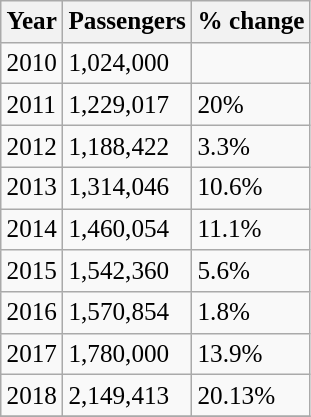<table class="wikitable" style="font-size: 105%">
<tr>
<th>Year</th>
<th>Passengers</th>
<th>% change</th>
</tr>
<tr>
<td>2010</td>
<td>1,024,000</td>
<td></td>
</tr>
<tr>
<td>2011</td>
<td>1,229,017</td>
<td> 20%</td>
</tr>
<tr>
<td>2012</td>
<td>1,188,422</td>
<td> 3.3%</td>
</tr>
<tr>
<td>2013</td>
<td>1,314,046</td>
<td> 10.6%</td>
</tr>
<tr>
<td>2014</td>
<td>1,460,054</td>
<td> 11.1%</td>
</tr>
<tr>
<td>2015</td>
<td>1,542,360</td>
<td> 5.6%</td>
</tr>
<tr>
<td>2016</td>
<td>1,570,854</td>
<td> 1.8%</td>
</tr>
<tr>
<td>2017</td>
<td>1,780,000</td>
<td> 13.9%</td>
</tr>
<tr>
<td>2018</td>
<td>2,149,413</td>
<td> 20.13%</td>
</tr>
<tr>
</tr>
</table>
